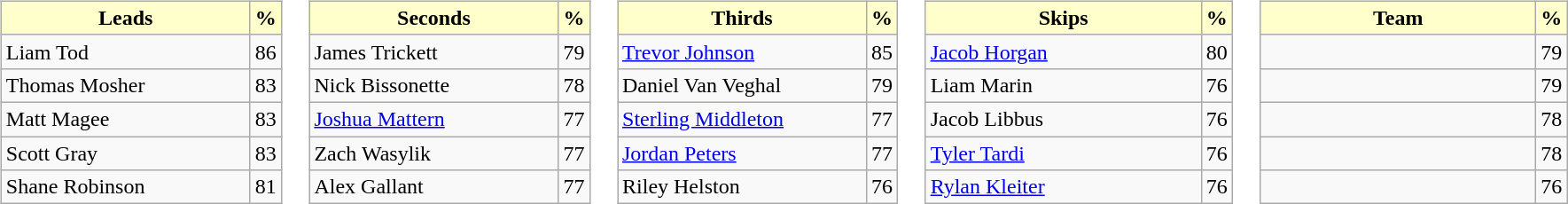<table>
<tr>
<td valign="top"><br><table class="wikitable">
<tr>
<th style="background:#ffc; width:180px;">Leads</th>
<th style="background:#ffc;">%</th>
</tr>
<tr>
<td> Liam Tod</td>
<td>86</td>
</tr>
<tr>
<td> Thomas Mosher</td>
<td>83</td>
</tr>
<tr>
<td> Matt Magee</td>
<td>83</td>
</tr>
<tr>
<td> Scott Gray</td>
<td>83</td>
</tr>
<tr>
<td> Shane Robinson</td>
<td>81</td>
</tr>
</table>
</td>
<td valign="top"><br><table class="wikitable">
<tr>
<th style="background:#ffc; width:180px;">Seconds</th>
<th style="background:#ffc;">%</th>
</tr>
<tr>
<td> James Trickett</td>
<td>79</td>
</tr>
<tr>
<td> Nick Bissonette</td>
<td>78</td>
</tr>
<tr>
<td> <a href='#'>Joshua Mattern</a></td>
<td>77</td>
</tr>
<tr>
<td> Zach Wasylik</td>
<td>77</td>
</tr>
<tr>
<td> Alex Gallant</td>
<td>77</td>
</tr>
</table>
</td>
<td valign="top"><br><table class="wikitable">
<tr>
<th style="background:#ffc; width:180px;">Thirds</th>
<th style="background:#ffc;">%</th>
</tr>
<tr>
<td> <a href='#'>Trevor Johnson</a></td>
<td>85</td>
</tr>
<tr>
<td> Daniel Van Veghal</td>
<td>79</td>
</tr>
<tr>
<td> <a href='#'>Sterling Middleton</a></td>
<td>77</td>
</tr>
<tr>
<td> <a href='#'>Jordan Peters</a></td>
<td>77</td>
</tr>
<tr>
<td> Riley Helston</td>
<td>76</td>
</tr>
</table>
</td>
<td valign="top"><br><table class="wikitable">
<tr>
<th style="background:#ffc; width:200px;">Skips</th>
<th style="background:#ffc;">%</th>
</tr>
<tr>
<td> <a href='#'>Jacob Horgan</a></td>
<td>80</td>
</tr>
<tr>
<td> Liam Marin</td>
<td>76</td>
</tr>
<tr>
<td> Jacob Libbus</td>
<td>76</td>
</tr>
<tr>
<td> <a href='#'>Tyler Tardi</a></td>
<td>76</td>
</tr>
<tr>
<td> <a href='#'>Rylan Kleiter</a></td>
<td>76</td>
</tr>
</table>
</td>
<td><br><table class="wikitable">
<tr>
<th style="background:#ffc; width:200px;">Team</th>
<th style="background:#ffc;">%</th>
</tr>
<tr>
<td></td>
<td>79</td>
</tr>
<tr>
<td></td>
<td>79</td>
</tr>
<tr>
<td></td>
<td>78</td>
</tr>
<tr>
<td></td>
<td>78</td>
</tr>
<tr>
<td></td>
<td>76</td>
</tr>
</table>
</td>
</tr>
</table>
